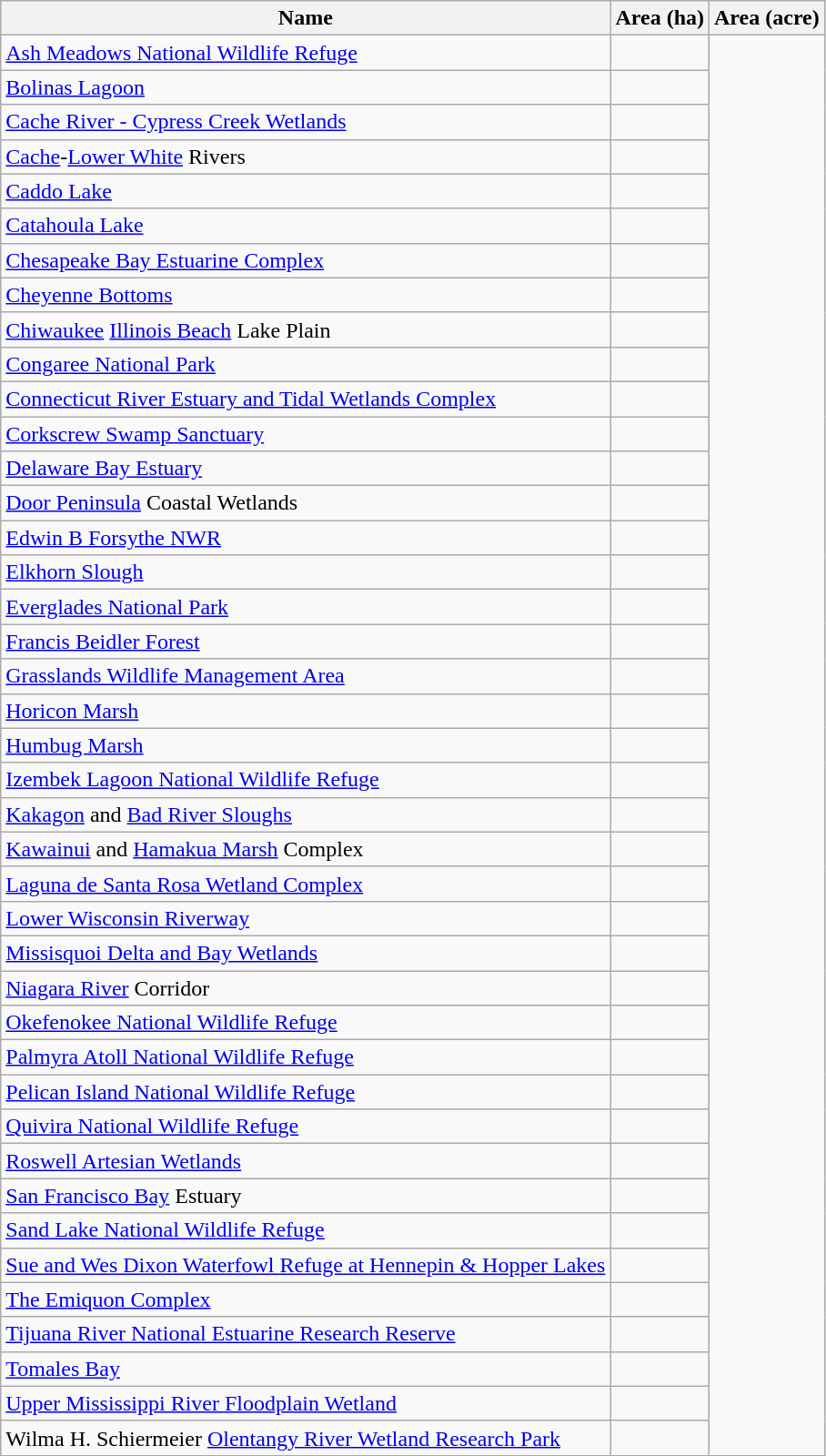<table class="wikitable sortable">
<tr>
<th scope="col" align=left>Name</th>
<th scope="col">Area (ha)</th>
<th scope="col">Area (acre)</th>
</tr>
<tr ---->
<td><a href='#'>Ash Meadows National Wildlife Refuge</a></td>
<td></td>
</tr>
<tr ---->
<td><a href='#'>Bolinas Lagoon</a></td>
<td></td>
</tr>
<tr ---->
<td><a href='#'>Cache River - Cypress Creek Wetlands</a></td>
<td></td>
</tr>
<tr ---->
<td><a href='#'>Cache</a>-<a href='#'>Lower White</a> Rivers</td>
<td></td>
</tr>
<tr ---->
<td><a href='#'>Caddo Lake</a></td>
<td></td>
</tr>
<tr ---->
<td><a href='#'>Catahoula Lake</a></td>
<td></td>
</tr>
<tr ---->
<td><a href='#'>Chesapeake Bay Estuarine Complex</a></td>
<td></td>
</tr>
<tr ---->
<td><a href='#'>Cheyenne Bottoms</a></td>
<td></td>
</tr>
<tr ---->
<td><a href='#'>Chiwaukee</a> <a href='#'>Illinois Beach</a> Lake Plain</td>
<td></td>
</tr>
<tr ---->
<td><a href='#'>Congaree National Park</a></td>
<td></td>
</tr>
<tr ---->
<td><a href='#'>Connecticut River Estuary and Tidal Wetlands Complex</a></td>
<td></td>
</tr>
<tr ---->
<td><a href='#'>Corkscrew Swamp Sanctuary</a></td>
<td></td>
</tr>
<tr ---->
<td><a href='#'>Delaware Bay Estuary</a></td>
<td></td>
</tr>
<tr ---->
<td><a href='#'>Door Peninsula</a> Coastal Wetlands</td>
<td></td>
</tr>
<tr ---->
<td><a href='#'>Edwin B Forsythe NWR</a></td>
<td></td>
</tr>
<tr ---->
<td><a href='#'>Elkhorn Slough</a></td>
<td></td>
</tr>
<tr ---->
<td><a href='#'>Everglades National Park</a></td>
<td></td>
</tr>
<tr ---->
<td><a href='#'>Francis Beidler Forest</a></td>
<td></td>
</tr>
<tr ---->
<td><a href='#'>Grasslands Wildlife Management Area</a></td>
<td></td>
</tr>
<tr ---->
<td><a href='#'>Horicon Marsh</a></td>
<td></td>
</tr>
<tr ---->
<td><a href='#'>Humbug Marsh</a></td>
<td></td>
</tr>
<tr ---->
<td><a href='#'>Izembek Lagoon National Wildlife Refuge</a></td>
<td></td>
</tr>
<tr ---->
<td><a href='#'>Kakagon</a> and <a href='#'>Bad River Sloughs</a></td>
<td></td>
</tr>
<tr ---->
<td><a href='#'>Kawainui</a> and <a href='#'>Hamakua Marsh</a> Complex</td>
<td></td>
</tr>
<tr ---->
<td><a href='#'>Laguna de Santa Rosa Wetland Complex</a></td>
<td></td>
</tr>
<tr ---->
<td><a href='#'>Lower Wisconsin Riverway</a></td>
<td></td>
</tr>
<tr ---->
<td><a href='#'>Missisquoi Delta and Bay Wetlands</a></td>
<td></td>
</tr>
<tr ---->
<td><a href='#'>Niagara River</a> Corridor</td>
<td></td>
</tr>
<tr ---->
<td><a href='#'>Okefenokee National Wildlife Refuge</a></td>
<td></td>
</tr>
<tr ---->
<td><a href='#'>Palmyra Atoll National Wildlife Refuge </a></td>
<td></td>
</tr>
<tr ---->
<td><a href='#'>Pelican Island National Wildlife Refuge</a></td>
<td></td>
</tr>
<tr ---->
<td><a href='#'>Quivira National Wildlife Refuge</a></td>
<td></td>
</tr>
<tr ---->
<td><a href='#'>Roswell Artesian Wetlands</a></td>
<td></td>
</tr>
<tr ---->
<td><a href='#'>San Francisco Bay</a> Estuary</td>
<td></td>
</tr>
<tr ---->
<td><a href='#'>Sand Lake National Wildlife Refuge</a></td>
<td></td>
</tr>
<tr ---->
<td><a href='#'>Sue and Wes Dixon Waterfowl Refuge at Hennepin & Hopper Lakes</a></td>
<td></td>
</tr>
<tr ---->
<td><a href='#'>The Emiquon Complex</a></td>
<td></td>
</tr>
<tr ---->
<td><a href='#'>Tijuana River National Estuarine Research Reserve </a></td>
<td></td>
</tr>
<tr ---->
<td><a href='#'>Tomales Bay</a></td>
<td></td>
</tr>
<tr ---->
<td><a href='#'>Upper Mississippi River Floodplain Wetland</a></td>
<td></td>
</tr>
<tr ---->
<td>Wilma H. Schiermeier <a href='#'>Olentangy River Wetland Research Park</a></td>
<td></td>
</tr>
</table>
